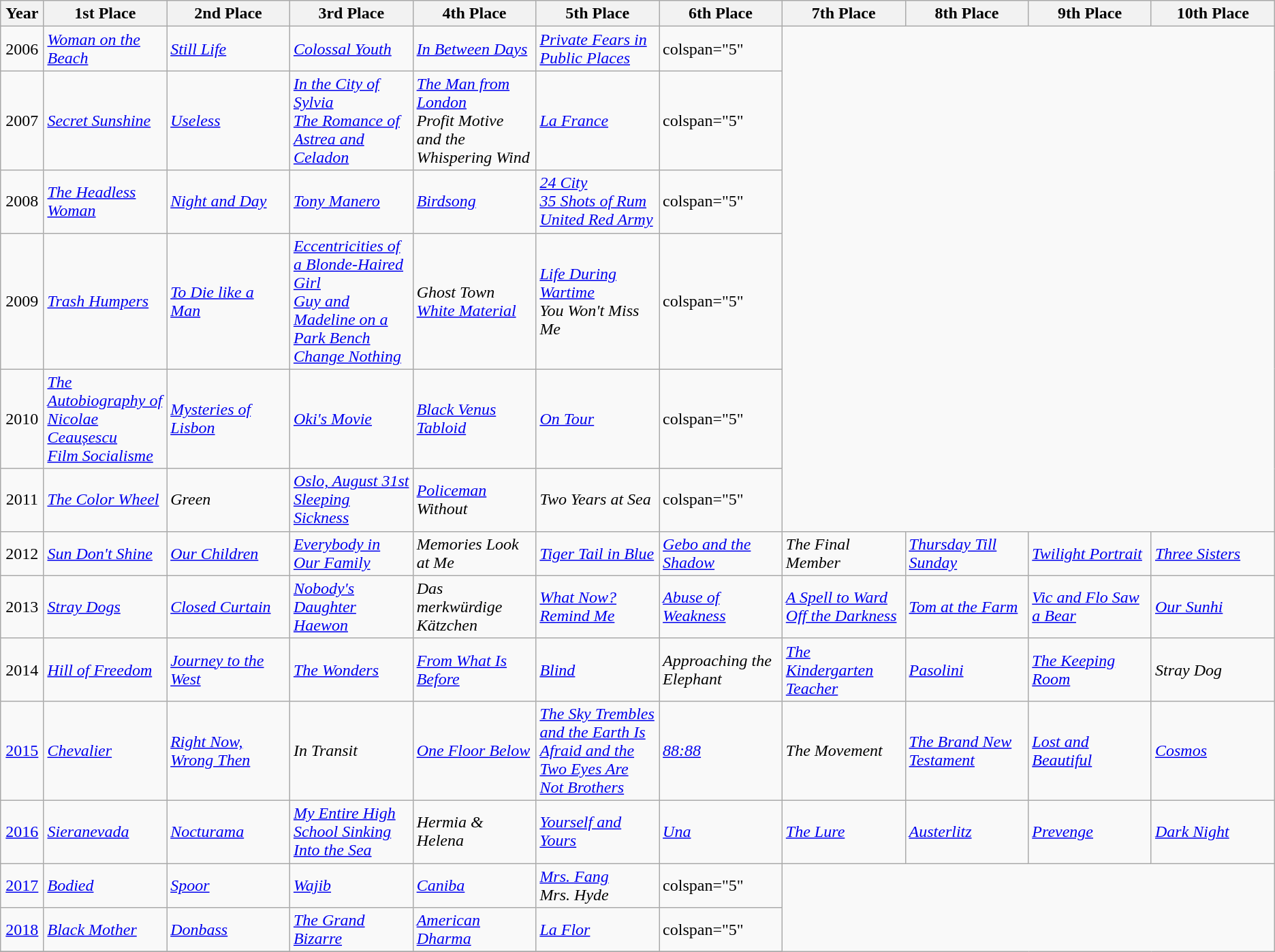<table class="wikitable">
<tr>
<th scope="col" width="3%">Year</th>
<th scope="col" width="9%">1st Place</th>
<th scope="col" width="9%">2nd Place</th>
<th scope="col" width="9%">3rd Place</th>
<th scope="col" width="9%">4th Place</th>
<th scope="col" width="9%">5th Place</th>
<th scope="col" width="9%">6th Place</th>
<th scope="col" width="9%">7th Place</th>
<th scope="col" width="9%">8th Place</th>
<th scope="col" width="9%">9th Place</th>
<th scope="col" width="9%">10th Place</th>
</tr>
<tr>
<td align="center">2006</td>
<td><em><a href='#'>Woman on the Beach</a></em></td>
<td><em><a href='#'>Still Life</a></em></td>
<td><em><a href='#'>Colossal Youth</a></em></td>
<td><em><a href='#'>In Between Days</a></em></td>
<td><em><a href='#'>Private Fears in Public Places</a></em></td>
<td>colspan="5" </td>
</tr>
<tr>
<td align="center">2007</td>
<td><em><a href='#'>Secret Sunshine</a></em></td>
<td><em><a href='#'>Useless</a></em></td>
<td><em><a href='#'>In the City of Sylvia</a></em><br><em><a href='#'>The Romance of Astrea and Celadon</a></em></td>
<td><em><a href='#'>The Man from London</a></em><br><em>Profit Motive and the Whispering Wind</em></td>
<td><em><a href='#'>La France</a></em></td>
<td>colspan="5" </td>
</tr>
<tr>
<td align="center">2008</td>
<td><em><a href='#'>The Headless Woman</a></em></td>
<td><em><a href='#'>Night and Day</a></em></td>
<td><em><a href='#'>Tony Manero</a></em></td>
<td><em><a href='#'>Birdsong</a></em></td>
<td><em><a href='#'>24 City</a></em><br><em><a href='#'>35 Shots of Rum</a></em><br><em><a href='#'>United Red Army</a></em></td>
<td>colspan="5" </td>
</tr>
<tr>
<td align="center">2009</td>
<td><em><a href='#'>Trash Humpers</a></em></td>
<td><em><a href='#'>To Die like a Man</a></em></td>
<td><em><a href='#'>Eccentricities of a Blonde-Haired Girl</a></em><br><em><a href='#'>Guy and Madeline on a Park Bench</a></em><br><em><a href='#'>Change Nothing</a></em></td>
<td><em>Ghost Town</em><br><em><a href='#'>White Material</a></em></td>
<td><em><a href='#'>Life During Wartime</a></em><br><em>You Won't Miss Me</em></td>
<td>colspan="5" </td>
</tr>
<tr>
<td align="center">2010</td>
<td><em><a href='#'>The Autobiography of Nicolae Ceaușescu</a></em><br><em><a href='#'>Film Socialisme</a></em></td>
<td><em><a href='#'>Mysteries of Lisbon</a></em></td>
<td><em><a href='#'>Oki's Movie</a></em></td>
<td><em><a href='#'>Black Venus</a></em><br><em><a href='#'>Tabloid</a></em></td>
<td><em><a href='#'>On Tour</a></em></td>
<td>colspan="5" </td>
</tr>
<tr>
<td align="center">2011</td>
<td><em><a href='#'>The Color Wheel</a></em></td>
<td><em>Green</em></td>
<td><em><a href='#'>Oslo, August 31st</a></em><br><em><a href='#'>Sleeping Sickness</a></em></td>
<td><em><a href='#'>Policeman</a></em><br><em>Without</em></td>
<td><em>Two Years at Sea</em></td>
<td>colspan="5" </td>
</tr>
<tr>
<td align="center">2012</td>
<td><em><a href='#'>Sun Don't Shine</a></em></td>
<td><em><a href='#'>Our Children</a></em></td>
<td><em><a href='#'>Everybody in Our Family</a></em></td>
<td><em>Memories Look at Me </em></td>
<td><em><a href='#'>Tiger Tail in Blue</a></em></td>
<td><em><a href='#'>Gebo and the Shadow</a></em></td>
<td><em>The Final Member</em></td>
<td><em><a href='#'>Thursday Till Sunday</a></em></td>
<td><em><a href='#'>Twilight Portrait</a></em></td>
<td><em><a href='#'>Three Sisters</a></em></td>
</tr>
<tr>
<td align="center">2013</td>
<td><em><a href='#'>Stray Dogs</a></em></td>
<td><em><a href='#'>Closed Curtain</a></em></td>
<td><em><a href='#'>Nobody's Daughter Haewon</a></em></td>
<td><em>Das merkwürdige Kätzchen</em></td>
<td><em><a href='#'>What Now? Remind Me</a></em></td>
<td><em><a href='#'>Abuse of Weakness</a></em></td>
<td><em><a href='#'>A Spell to Ward Off the Darkness</a></em></td>
<td><em><a href='#'>Tom at the Farm</a></em></td>
<td><em><a href='#'>Vic and Flo Saw a Bear</a></em></td>
<td><em><a href='#'>Our Sunhi</a></em></td>
</tr>
<tr>
<td align="center">2014</td>
<td><em><a href='#'>Hill of Freedom</a></em></td>
<td><em><a href='#'>Journey to the West</a></em></td>
<td><em><a href='#'>The Wonders</a></em></td>
<td><em><a href='#'>From What Is Before</a></em></td>
<td><em><a href='#'>Blind</a></em></td>
<td><em>Approaching the Elephant</em></td>
<td><em><a href='#'>The Kindergarten Teacher</a></em></td>
<td><em><a href='#'>Pasolini</a></em></td>
<td><em><a href='#'>The Keeping Room</a></em></td>
<td><em>Stray Dog</em></td>
</tr>
<tr>
<td align="center"><a href='#'>2015</a></td>
<td><em><a href='#'>Chevalier</a></em></td>
<td><em><a href='#'>Right Now, Wrong Then</a></em></td>
<td><em>In Transit</em></td>
<td><em><a href='#'>One Floor Below</a></em></td>
<td><em><a href='#'>The Sky Trembles and the Earth Is Afraid and the Two Eyes Are Not Brothers</a></em></td>
<td><em><a href='#'>88:88</a></em></td>
<td><em>The Movement</em></td>
<td><em><a href='#'>The Brand New Testament</a></em></td>
<td><em><a href='#'>Lost and Beautiful</a></em></td>
<td><em><a href='#'>Cosmos</a></em></td>
</tr>
<tr>
<td align="center"><a href='#'>2016</a></td>
<td><em><a href='#'>Sieranevada</a></em></td>
<td><em><a href='#'>Nocturama</a></em></td>
<td><em><a href='#'>My Entire High School Sinking Into the Sea</a></em></td>
<td><em>Hermia & Helena</em></td>
<td><em><a href='#'>Yourself and Yours</a></em></td>
<td><em><a href='#'>Una</a></em></td>
<td><em><a href='#'>The Lure</a></em></td>
<td><em><a href='#'>Austerlitz</a></em></td>
<td><em><a href='#'>Prevenge</a></em></td>
<td><em><a href='#'>Dark Night</a></em></td>
</tr>
<tr>
<td align="center"><a href='#'>2017</a></td>
<td><em><a href='#'>Bodied</a></em></td>
<td><em><a href='#'>Spoor</a></em></td>
<td><em><a href='#'>Wajib</a></em></td>
<td><em><a href='#'>Caniba</a></em></td>
<td><em><a href='#'>Mrs. Fang</a></em><br><em>Mrs. Hyde</em></td>
<td>colspan="5" </td>
</tr>
<tr>
<td align="center"><a href='#'>2018</a></td>
<td><em><a href='#'>Black Mother</a></em></td>
<td><em><a href='#'>Donbass</a></em></td>
<td><em><a href='#'>The Grand Bizarre</a></em></td>
<td><em><a href='#'>American Dharma</a></em></td>
<td><em><a href='#'>La Flor</a></em></td>
<td>colspan="5" </td>
</tr>
<tr>
</tr>
</table>
